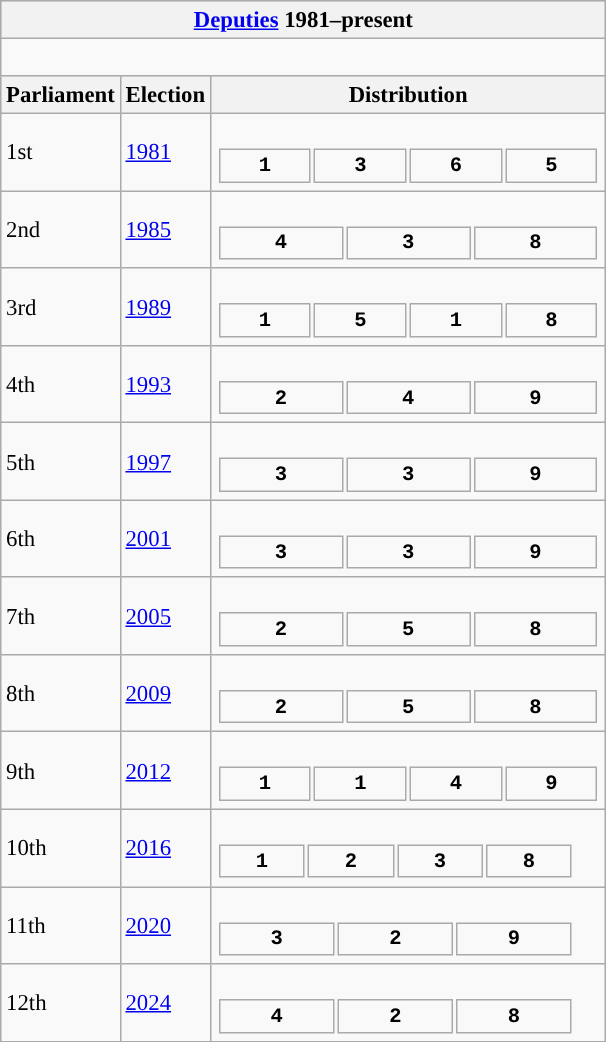<table class="wikitable" style="font-size:95%;">
<tr bgcolor="#CCCCCC">
<th colspan="3"><a href='#'>Deputies</a> 1981–present</th>
</tr>
<tr>
<td colspan="3"><br>










</td>
</tr>
<tr bgcolor="#CCCCCC">
<th>Parliament</th>
<th>Election</th>
<th>Distribution</th>
</tr>
<tr>
<td>1st</td>
<td><a href='#'>1981</a></td>
<td><br><table style="width:18.75em; font-size:90%; text-align:center; font-family:Courier New;">
<tr style="font-weight:bold">
<td style="background:">1</td>
<td style="background:">3</td>
<td style="background:">6</td>
<td style="background:">5</td>
</tr>
</table>
</td>
</tr>
<tr>
<td>2nd</td>
<td><a href='#'>1985</a></td>
<td><br><table style="width:18.75em; font-size:90%; text-align:center; font-family:Courier New;">
<tr style="font-weight:bold">
<td style="background:">4</td>
<td style="background:">3</td>
<td style="background:">8</td>
</tr>
</table>
</td>
</tr>
<tr>
<td>3rd</td>
<td><a href='#'>1989</a></td>
<td><br><table style="width:18.75em; font-size:90%; text-align:center; font-family:Courier New;">
<tr style="font-weight:bold">
<td style="background:">1</td>
<td style="background:">5</td>
<td style="background:">1</td>
<td style="background:">8</td>
</tr>
</table>
</td>
</tr>
<tr>
<td>4th</td>
<td><a href='#'>1993</a></td>
<td><br><table style="width:18.75em; font-size:90%; text-align:center; font-family:Courier New;">
<tr style="font-weight:bold">
<td style="background:">2</td>
<td style="background:">4</td>
<td style="background:">9</td>
</tr>
</table>
</td>
</tr>
<tr>
<td>5th</td>
<td><a href='#'>1997</a></td>
<td><br><table style="width:18.75em; font-size:90%; text-align:center; font-family:Courier New;">
<tr style="font-weight:bold">
<td style="background:">3</td>
<td style="background:">3</td>
<td style="background:">9</td>
</tr>
</table>
</td>
</tr>
<tr>
<td>6th</td>
<td><a href='#'>2001</a></td>
<td><br><table style="width:18.75em; font-size:90%; text-align:center; font-family:Courier New;">
<tr style="font-weight:bold">
<td style="background:">3</td>
<td style="background:">3</td>
<td style="background:">9</td>
</tr>
</table>
</td>
</tr>
<tr>
<td>7th</td>
<td><a href='#'>2005</a></td>
<td><br><table style="width:18.75em; font-size:90%; text-align:center; font-family:Courier New;">
<tr style="font-weight:bold">
<td style="background:">2</td>
<td style="background:">5</td>
<td style="background:">8</td>
</tr>
</table>
</td>
</tr>
<tr>
<td>8th</td>
<td><a href='#'>2009</a></td>
<td><br><table style="width:18.75em; font-size:90%; text-align:center; font-family:Courier New;">
<tr style="font-weight:bold">
<td style="background:">2</td>
<td style="background:">5</td>
<td style="background:">8</td>
</tr>
</table>
</td>
</tr>
<tr>
<td>9th</td>
<td><a href='#'>2012</a></td>
<td><br><table style="width:18.75em; font-size:90%; text-align:center; font-family:Courier New;">
<tr style="font-weight:bold">
<td style="background:">1</td>
<td style="background:">1</td>
<td style="background:">4</td>
<td style="background:">9</td>
</tr>
</table>
</td>
</tr>
<tr>
<td>10th</td>
<td><a href='#'>2016</a></td>
<td><br><table style="width:17.5em; font-size:90%; text-align:center; font-family:Courier New;">
<tr style="font-weight:bold">
<td style="background:">1</td>
<td style="background:">2</td>
<td style="background:">3</td>
<td style="background:">8</td>
</tr>
</table>
</td>
</tr>
<tr>
<td>11th</td>
<td><a href='#'>2020</a></td>
<td><br><table style="width:17.5em; font-size:90%; text-align:center; font-family:Courier New;">
<tr style="font-weight:bold">
<td style="background:">3</td>
<td style="background:">2</td>
<td style="background:">9</td>
</tr>
</table>
</td>
</tr>
<tr>
<td>12th</td>
<td><a href='#'>2024</a></td>
<td><br><table style="width:17.5em; font-size:90%; text-align:center; font-family:Courier New;">
<tr style="font-weight:bold">
<td style="background:">4</td>
<td style="background:">2</td>
<td style="background:">8</td>
</tr>
</table>
</td>
</tr>
</table>
